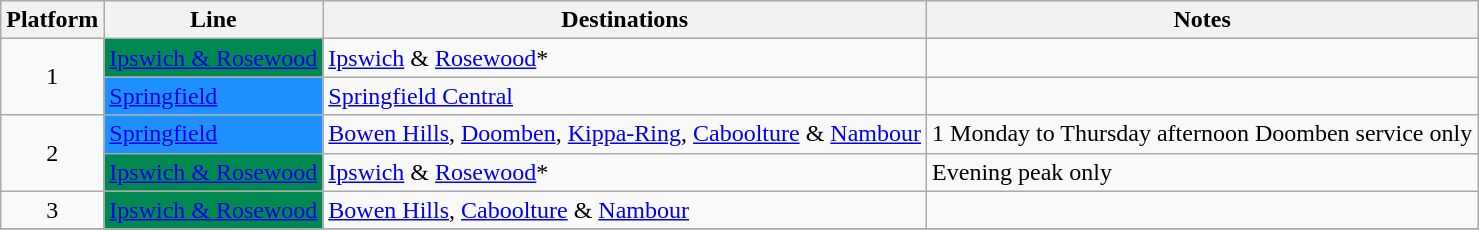<table class="wikitable" style="float: none; margin: 0.5em; ">
<tr>
<th>Platform</th>
<th>Line</th>
<th>Destinations</th>
<th>Notes</th>
</tr>
<tr>
<td rowspan="2" style="text-align:center;">1</td>
<td style=background:#008851><a href='#'><span>Ipswich & Rosewood</span></a></td>
<td><a href='#'>Ipswich</a> & <a href='#'>Rosewood</a>*</td>
<td></td>
</tr>
<tr>
<td style=background:#1e90ff><a href='#'><span>Springfield</span></a></td>
<td><a href='#'>Springfield Central</a></td>
<td></td>
</tr>
<tr>
<td rowspan="2" style="text-align:center;">2</td>
<td style=background:#1e90ff><a href='#'><span>Springfield</span></a></td>
<td><a href='#'>Bowen Hills</a>, <a href='#'>Doomben</a>, <a href='#'>Kippa-Ring</a>, <a href='#'>Caboolture</a> & <a href='#'>Nambour</a></td>
<td>1 Monday to Thursday afternoon Doomben service only</td>
</tr>
<tr>
<td style=background:#008851><a href='#'><span>Ipswich & Rosewood</span></a></td>
<td><a href='#'>Ipswich</a> & <a href='#'>Rosewood</a>*</td>
<td>Evening peak only</td>
</tr>
<tr>
<td style="text-align:center;">3</td>
<td style=background:#008851><a href='#'><span>Ipswich & Rosewood</span></a></td>
<td><a href='#'>Bowen Hills</a>, <a href='#'>Caboolture</a> & <a href='#'>Nambour</a></td>
<td></td>
</tr>
<tr>
</tr>
</table>
